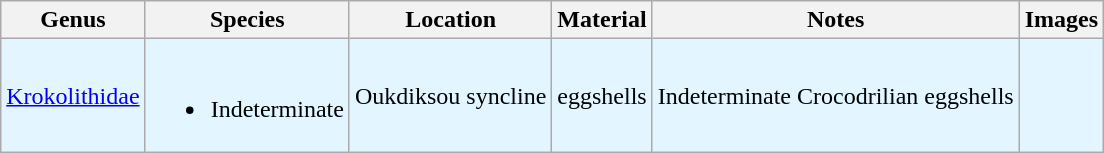<table class="wikitable">
<tr>
<th>Genus</th>
<th>Species</th>
<th>Location</th>
<th>Material</th>
<th>Notes</th>
<th>Images</th>
</tr>
<tr>
<td style="background:#E3F5FF;"><a href='#'>Krokolithidae</a></td>
<td style="background:#E3F5FF;"><br><ul><li>Indeterminate</li></ul></td>
<td style="background:#E3F5FF;">Oukdiksou syncline</td>
<td style="background:#E3F5FF;">eggshells</td>
<td style="background:#E3F5FF;">Indeterminate Crocodrilian eggshells</td>
<td style="background:#E3F5FF;"></td>
</tr>
</table>
